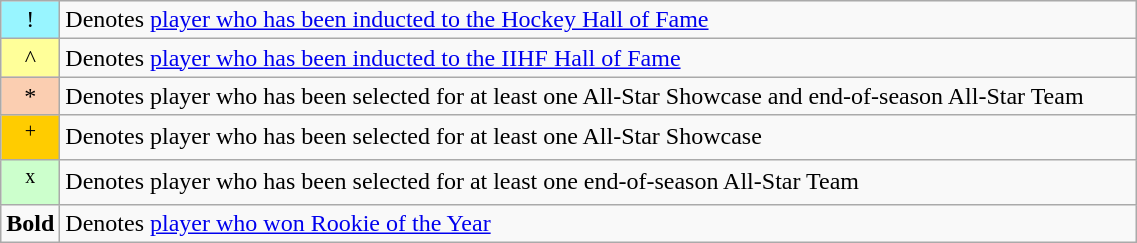<table class="wikitable" style="width:60%;">
<tr>
<td bgcolor=#98f5ff width="5%" align=center>!</td>
<td>Denotes <a href='#'>player who has been inducted to the Hockey Hall of Fame</a></td>
</tr>
<tr>
<td bgcolor=#FFFF99 width="5%" align=center>^</td>
<td>Denotes <a href='#'>player who has been inducted to the IIHF Hall of Fame</a></td>
</tr>
<tr>
<td bgcolor=#FBCEB1 width="5%" align=center>*</td>
<td>Denotes player who has been selected for at least one All-Star Showcase and end-of-season All-Star Team</td>
</tr>
<tr>
<td bgcolor=#FFCC00 width="5%" align=center><sup>+</sup></td>
<td>Denotes player who has been selected for at least one All-Star Showcase</td>
</tr>
<tr>
<td bgcolor=#CCFFCC width="5%" align=center><sup>x</sup></td>
<td>Denotes player who has been selected for at least one end-of-season All-Star Team</td>
</tr>
<tr>
<td align=center><strong>Bold</strong></td>
<td>Denotes <a href='#'>player who won Rookie of the Year</a></td>
</tr>
</table>
